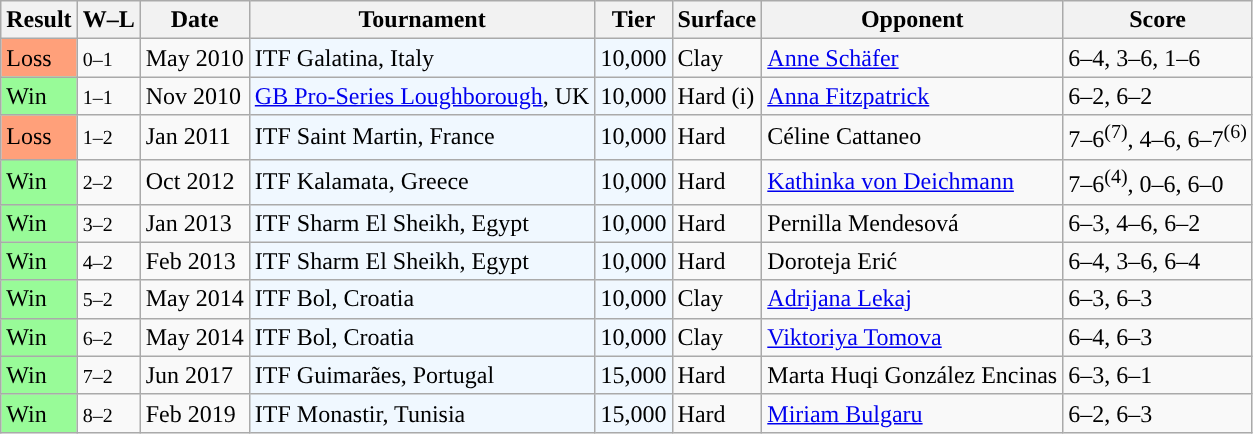<table class="sortable wikitable">
<tr>
<th>Result</th>
<th class="unsortable">W–L</th>
<th>Date</th>
<th>Tournament</th>
<th>Tier</th>
<th>Surface</th>
<th>Opponent</th>
<th class="unsortable">Score</th>
</tr>
<tr>
<td style="background:#ffa07a;">Loss</td>
<td><small>0–1</small></td>
<td>May 2010</td>
<td style="background:#f0f8ff;">ITF Galatina, Italy</td>
<td style="background:#f0f8ff;">10,000</td>
<td>Clay</td>
<td> <a href='#'>Anne Schäfer</a></td>
<td>6–4, 3–6, 1–6</td>
</tr>
<tr>
<td style="background:#98fb98;">Win</td>
<td><small>1–1</small></td>
<td>Nov 2010</td>
<td style="background:#f0f8ff;"><a href='#'>GB Pro-Series Loughborough</a>, UK</td>
<td style="background:#f0f8ff;">10,000</td>
<td>Hard (i)</td>
<td> <a href='#'>Anna Fitzpatrick</a></td>
<td>6–2, 6–2</td>
</tr>
<tr>
<td style="background:#ffa07a;">Loss</td>
<td><small>1–2</small></td>
<td>Jan 2011</td>
<td style="background:#f0f8ff;">ITF Saint Martin, France</td>
<td style="background:#f0f8ff;">10,000</td>
<td>Hard</td>
<td> Céline Cattaneo</td>
<td>7–6<sup>(7)</sup>, 4–6, 6–7<sup>(6)</sup></td>
</tr>
<tr>
<td style="background:#98fb98;">Win</td>
<td><small>2–2</small></td>
<td>Oct 2012</td>
<td style="background:#f0f8ff;">ITF Kalamata, Greece</td>
<td style="background:#f0f8ff;">10,000</td>
<td>Hard</td>
<td> <a href='#'>Kathinka von Deichmann</a></td>
<td>7–6<sup>(4)</sup>, 0–6, 6–0</td>
</tr>
<tr>
<td style="background:#98fb98;">Win</td>
<td><small>3–2</small></td>
<td>Jan 2013</td>
<td style="background:#f0f8ff;">ITF Sharm El Sheikh, Egypt</td>
<td style="background:#f0f8ff;">10,000</td>
<td>Hard</td>
<td> Pernilla Mendesová</td>
<td>6–3, 4–6, 6–2</td>
</tr>
<tr>
<td style="background:#98fb98;">Win</td>
<td><small>4–2</small></td>
<td>Feb 2013</td>
<td style="background:#f0f8ff;">ITF Sharm El Sheikh, Egypt</td>
<td style="background:#f0f8ff;">10,000</td>
<td>Hard</td>
<td> Doroteja Erić</td>
<td>6–4, 3–6, 6–4</td>
</tr>
<tr>
<td style="background:#98fb98;">Win</td>
<td><small>5–2</small></td>
<td>May 2014</td>
<td style="background:#f0f8ff;">ITF Bol, Croatia</td>
<td style="background:#f0f8ff;">10,000</td>
<td>Clay</td>
<td> <a href='#'>Adrijana Lekaj</a></td>
<td>6–3, 6–3</td>
</tr>
<tr>
<td style="background:#98fb98;">Win</td>
<td><small>6–2</small></td>
<td>May 2014</td>
<td style="background:#f0f8ff;">ITF Bol, Croatia</td>
<td style="background:#f0f8ff;">10,000</td>
<td>Clay</td>
<td> <a href='#'>Viktoriya Tomova</a></td>
<td>6–4, 6–3</td>
</tr>
<tr>
<td style="background:#98fb98;">Win</td>
<td><small>7–2</small></td>
<td>Jun 2017</td>
<td style="background:#f0f8ff;">ITF Guimarães, Portugal</td>
<td style="background:#f0f8ff;">15,000</td>
<td>Hard</td>
<td> Marta Huqi González Encinas</td>
<td>6–3, 6–1</td>
</tr>
<tr>
<td style="background:#98fb98;">Win</td>
<td><small>8–2</small></td>
<td>Feb 2019</td>
<td style="background:#f0f8ff;">ITF Monastir, Tunisia</td>
<td style="background:#f0f8ff;">15,000</td>
<td>Hard</td>
<td> <a href='#'>Miriam Bulgaru</a></td>
<td>6–2, 6–3</td>
</tr>
</table>
